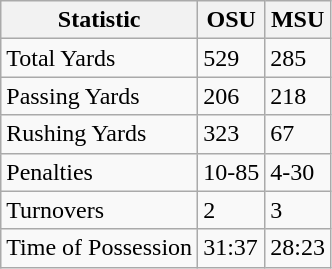<table class="wikitable">
<tr>
<th>Statistic</th>
<th>OSU</th>
<th>MSU</th>
</tr>
<tr>
<td>Total Yards</td>
<td>529</td>
<td>285</td>
</tr>
<tr>
<td>Passing Yards</td>
<td>206</td>
<td>218</td>
</tr>
<tr>
<td>Rushing Yards</td>
<td>323</td>
<td>67</td>
</tr>
<tr>
<td>Penalties</td>
<td>10-85</td>
<td>4-30</td>
</tr>
<tr>
<td>Turnovers</td>
<td>2</td>
<td>3</td>
</tr>
<tr>
<td>Time of Possession</td>
<td>31:37</td>
<td>28:23</td>
</tr>
</table>
